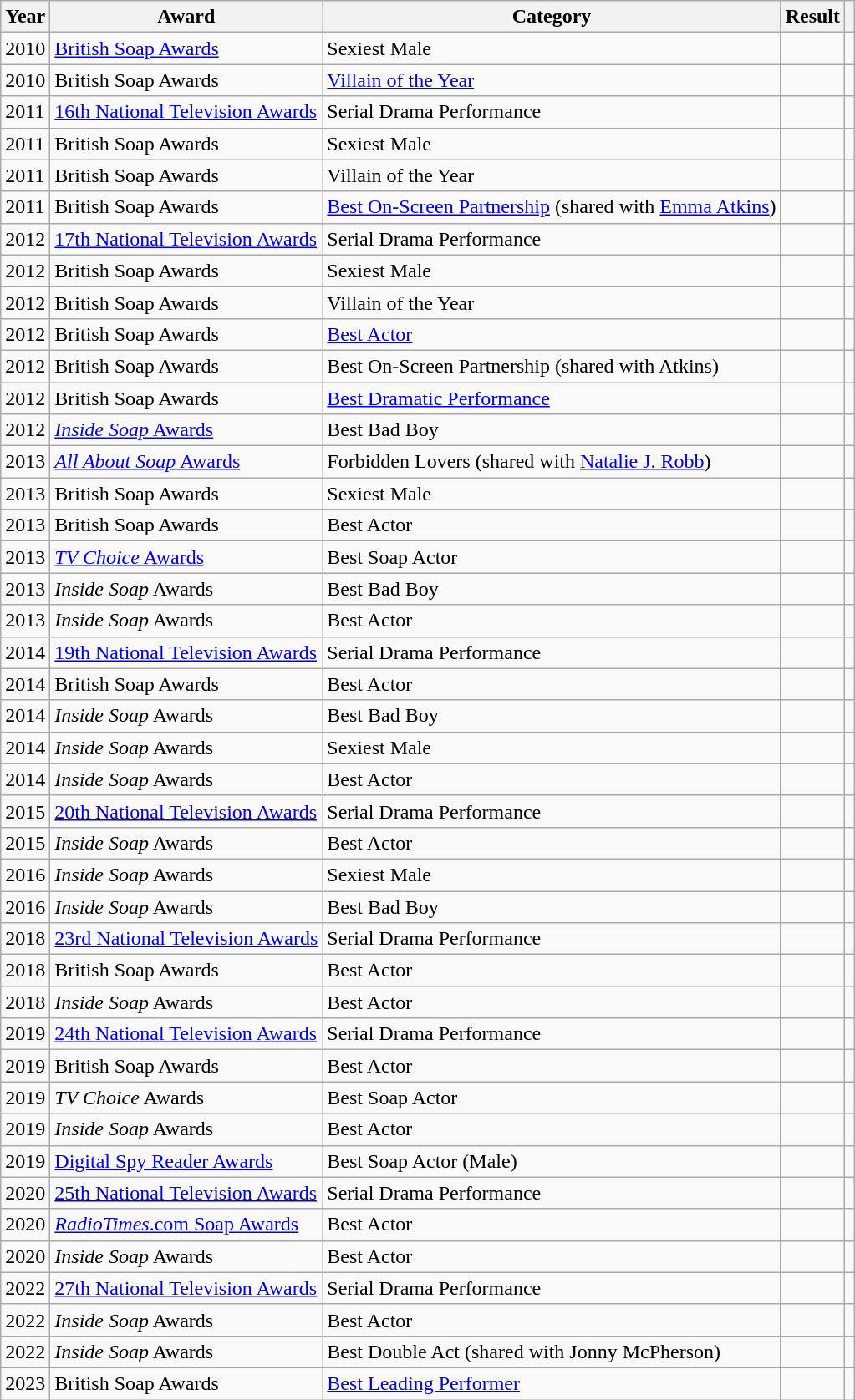<table class="wikitable sortable">
<tr>
<th>Year</th>
<th>Award</th>
<th>Category</th>
<th>Result</th>
<th scope=col class=unsortable></th>
</tr>
<tr>
<td>2010</td>
<td><a href='#'>British Soap Awards</a></td>
<td>Sexiest Male</td>
<td></td>
<td align="center"></td>
</tr>
<tr>
<td>2010</td>
<td>British Soap Awards</td>
<td><a href='#'>Villain of the Year</a></td>
<td></td>
<td align="center"></td>
</tr>
<tr>
<td>2011</td>
<td><a href='#'>16th National Television Awards</a></td>
<td>Serial Drama Performance</td>
<td></td>
<td align="center"></td>
</tr>
<tr>
<td>2011</td>
<td>British Soap Awards</td>
<td>Sexiest Male</td>
<td></td>
<td align="center"></td>
</tr>
<tr>
<td>2011</td>
<td>British Soap Awards</td>
<td>Villain of the Year</td>
<td></td>
<td align="center"></td>
</tr>
<tr>
<td>2011</td>
<td>British Soap Awards</td>
<td><a href='#'>Best On-Screen Partnership</a> (shared with <a href='#'>Emma Atkins</a>)</td>
<td></td>
<td align="center"></td>
</tr>
<tr>
<td>2012</td>
<td><a href='#'>17th National Television Awards</a></td>
<td>Serial Drama Performance</td>
<td></td>
<td align="center"></td>
</tr>
<tr>
<td>2012</td>
<td>British Soap Awards</td>
<td>Sexiest Male</td>
<td></td>
<td align="center"></td>
</tr>
<tr>
<td>2012</td>
<td>British Soap Awards</td>
<td>Villain of the Year</td>
<td></td>
<td align="center"></td>
</tr>
<tr>
<td>2012</td>
<td>British Soap Awards</td>
<td><a href='#'>Best Actor</a></td>
<td></td>
<td align="center"></td>
</tr>
<tr>
<td>2012</td>
<td>British Soap Awards</td>
<td>Best On-Screen Partnership (shared with Atkins)</td>
<td></td>
<td align="center"></td>
</tr>
<tr>
<td>2012</td>
<td>British Soap Awards</td>
<td><a href='#'>Best Dramatic Performance</a></td>
<td></td>
<td align="center"></td>
</tr>
<tr>
<td>2012</td>
<td><a href='#'><em>Inside Soap</em> Awards</a></td>
<td>Best Bad Boy</td>
<td></td>
<td align="center"></td>
</tr>
<tr>
<td>2013</td>
<td><a href='#'><em>All About Soap</em> Awards</a></td>
<td>Forbidden Lovers (shared with <a href='#'>Natalie J. Robb</a>)</td>
<td></td>
<td align="center"></td>
</tr>
<tr>
<td>2013</td>
<td>British Soap Awards</td>
<td>Sexiest Male</td>
<td></td>
<td align="center"></td>
</tr>
<tr>
<td>2013</td>
<td>British Soap Awards</td>
<td>Best Actor</td>
<td></td>
<td align="center"></td>
</tr>
<tr>
<td>2013</td>
<td><a href='#'><em>TV Choice</em> Awards</a></td>
<td>Best Soap Actor</td>
<td></td>
<td align="center"></td>
</tr>
<tr>
<td>2013</td>
<td><em>Inside Soap</em> Awards</td>
<td>Best Bad Boy</td>
<td></td>
<td align="center"></td>
</tr>
<tr>
<td>2013</td>
<td><em>Inside Soap</em> Awards</td>
<td>Best Actor</td>
<td></td>
<td align="center"></td>
</tr>
<tr>
<td>2014</td>
<td><a href='#'>19th National Television Awards</a></td>
<td>Serial Drama Performance</td>
<td></td>
<td align="center"></td>
</tr>
<tr>
<td>2014</td>
<td>British Soap Awards</td>
<td>Best Actor</td>
<td></td>
<td align="center"></td>
</tr>
<tr>
<td>2014</td>
<td><em>Inside Soap</em> Awards</td>
<td>Best Bad Boy</td>
<td></td>
<td align="center"></td>
</tr>
<tr>
<td>2014</td>
<td><em>Inside Soap</em> Awards</td>
<td>Sexiest Male</td>
<td></td>
<td align="center"></td>
</tr>
<tr>
<td>2014</td>
<td><em>Inside Soap</em> Awards</td>
<td>Best Actor</td>
<td></td>
<td align="center"></td>
</tr>
<tr>
<td>2015</td>
<td><a href='#'>20th National Television Awards</a></td>
<td>Serial Drama Performance</td>
<td></td>
<td align="center"></td>
</tr>
<tr>
<td>2015</td>
<td><em>Inside Soap</em> Awards</td>
<td>Best Actor</td>
<td></td>
<td align="center"></td>
</tr>
<tr>
<td>2016</td>
<td><em>Inside Soap</em> Awards</td>
<td>Sexiest Male</td>
<td></td>
<td align="center"></td>
</tr>
<tr>
<td>2016</td>
<td><em>Inside Soap</em> Awards</td>
<td>Best Bad Boy</td>
<td></td>
<td align="center"></td>
</tr>
<tr>
<td>2018</td>
<td><a href='#'>23rd National Television Awards</a></td>
<td>Serial Drama Performance</td>
<td></td>
<td align="center"></td>
</tr>
<tr>
<td>2018</td>
<td>British Soap Awards</td>
<td>Best Actor</td>
<td></td>
<td align="center"></td>
</tr>
<tr>
<td>2018</td>
<td><em>Inside Soap</em> Awards</td>
<td>Best Actor</td>
<td></td>
<td align="center"></td>
</tr>
<tr>
<td>2019</td>
<td><a href='#'>24th National Television Awards</a></td>
<td>Serial Drama Performance</td>
<td></td>
<td align="center"></td>
</tr>
<tr>
<td>2019</td>
<td>British Soap Awards</td>
<td>Best Actor</td>
<td></td>
<td align="center"></td>
</tr>
<tr>
<td>2019</td>
<td><em>TV Choice</em> Awards</td>
<td>Best Soap Actor</td>
<td></td>
<td align="center"></td>
</tr>
<tr>
<td>2019</td>
<td><em>Inside Soap</em> Awards</td>
<td>Best Actor</td>
<td></td>
<td align="center"></td>
</tr>
<tr>
<td>2019</td>
<td><a href='#'>Digital Spy Reader Awards</a></td>
<td>Best Soap Actor (Male)</td>
<td></td>
<td align="center"></td>
</tr>
<tr>
<td>2020</td>
<td><a href='#'>25th National Television Awards</a></td>
<td>Serial Drama Performance</td>
<td></td>
<td align="center"></td>
</tr>
<tr>
<td>2020</td>
<td><a href='#'><em>RadioTimes</em>.com Soap Awards</a></td>
<td>Best Actor</td>
<td></td>
<td align="center"></td>
</tr>
<tr>
<td>2020</td>
<td><em>Inside Soap</em> Awards</td>
<td>Best Actor</td>
<td></td>
<td align="center"></td>
</tr>
<tr>
<td>2022</td>
<td><a href='#'>27th National Television Awards</a></td>
<td>Serial Drama Performance</td>
<td></td>
<td align="center"></td>
</tr>
<tr>
<td>2022</td>
<td><em>Inside Soap</em> Awards</td>
<td>Best Actor</td>
<td></td>
<td align="center"></td>
</tr>
<tr>
<td>2022</td>
<td><em>Inside Soap</em> Awards</td>
<td>Best Double Act (shared with Jonny McPherson)</td>
<td></td>
<td align="center"></td>
</tr>
<tr>
<td>2023</td>
<td>British Soap Awards</td>
<td><a href='#'>Best Leading Performer</a></td>
<td></td>
<td align="center"></td>
</tr>
</table>
